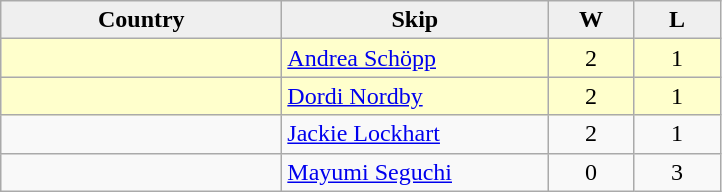<table class="wikitable">
<tr>
<th style="background:#efefef; width:180px;">Country</th>
<th style="background:#efefef; width:170px;">Skip</th>
<th style="background:#efefef; width:50px;">W</th>
<th style="background:#efefef; width:50px;">L</th>
</tr>
<tr style="background:#ffc;">
<td></td>
<td><a href='#'>Andrea Schöpp</a></td>
<td align=center>2</td>
<td align=center>1</td>
</tr>
<tr style="background:#ffc;">
<td></td>
<td><a href='#'>Dordi Nordby</a></td>
<td align=center>2</td>
<td align=center>1</td>
</tr>
<tr>
<td></td>
<td><a href='#'>Jackie Lockhart</a></td>
<td align=center>2</td>
<td align=center>1</td>
</tr>
<tr>
<td></td>
<td><a href='#'>Mayumi Seguchi</a></td>
<td align=center>0</td>
<td align=center>3</td>
</tr>
</table>
